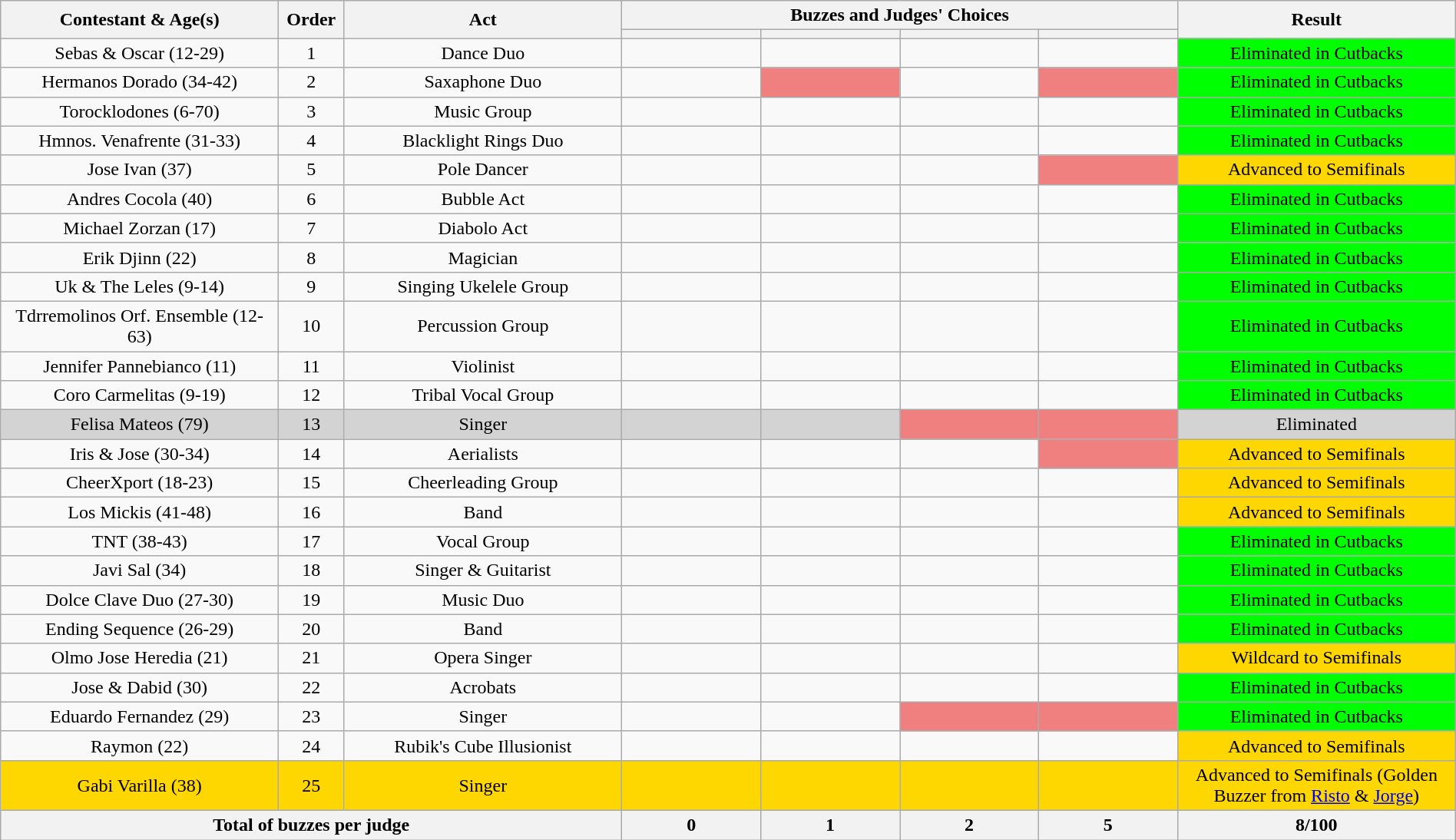<table class="wikitable sortable" style="width:100%; text-align:center;">
<tr>
<th scope="col" rowspan="2"  style="width:15%;">Contestant & Age(s)</th>
<th scope="col" rowspan="2"  data-sort-type="number" style="width:2%;">Order</th>
<th scope="col" rowspan="2" class="unsortable"  style="width:15%;">Act</th>
<th scope="col" colspan="4" class="unsortable" style="width:30%;">Buzzes and Judges' Choices</th>
<th scope="col" rowspan="2" style="width:15%;">Result</th>
</tr>
<tr>
<th width="100"></th>
<th width="100"></th>
<th width="100"></th>
<th width="100"></th>
</tr>
<tr>
<td>Sebas & Oscar (12-29)</td>
<td>1</td>
<td>Dance Duo</td>
<td></td>
<td></td>
<td></td>
<td></td>
<td style="background:lime">Eliminated in Cutbacks</td>
</tr>
<tr>
<td>Hermanos Dorado (34-42)</td>
<td>2</td>
<td>Saxaphone Duo</td>
<td></td>
<td style="background:#F08080"></td>
<td></td>
<td style="background:#F08080"></td>
<td style="background:lime">Eliminated in Cutbacks</td>
</tr>
<tr>
<td>Torocklodones (6-70)</td>
<td>3</td>
<td>Music Group</td>
<td></td>
<td></td>
<td></td>
<td></td>
<td style="background:lime">Eliminated in Cutbacks</td>
</tr>
<tr>
<td>Hmnos. Venafrente (31-33)</td>
<td>4</td>
<td>Blacklight Rings Duo</td>
<td></td>
<td></td>
<td></td>
<td></td>
<td style="background:lime">Eliminated in Cutbacks</td>
</tr>
<tr>
<td>Jose Ivan (37)</td>
<td>5</td>
<td>Pole Dancer</td>
<td></td>
<td></td>
<td></td>
<td style="background:#F08080"></td>
<td style="background:gold">Advanced to Semifinals</td>
</tr>
<tr>
<td>Andres Cocola (40)</td>
<td>6</td>
<td>Bubble Act</td>
<td></td>
<td></td>
<td></td>
<td></td>
<td style="background:lime">Eliminated in Cutbacks</td>
</tr>
<tr>
<td>Michael Zorzan (17)</td>
<td>7</td>
<td>Diabolo Act</td>
<td></td>
<td></td>
<td></td>
<td></td>
<td style="background:lime">Eliminated in Cutbacks</td>
</tr>
<tr>
<td>Erik Djinn (22)</td>
<td>8</td>
<td>Magician</td>
<td></td>
<td></td>
<td></td>
<td></td>
<td style="background:lime">Eliminated in Cutbacks</td>
</tr>
<tr>
<td>Uk & The Leles (9-14)</td>
<td>9</td>
<td>Singing Ukelele Group</td>
<td></td>
<td></td>
<td></td>
<td></td>
<td style="background:lime">Eliminated in Cutbacks</td>
</tr>
<tr>
<td>Tdrremolinos Orf. Ensemble (12-63)</td>
<td>10</td>
<td>Percussion Group</td>
<td></td>
<td></td>
<td></td>
<td></td>
<td style="background:lime">Eliminated in Cutbacks</td>
</tr>
<tr>
<td>Jennifer Pannebianco (11)</td>
<td>11</td>
<td>Violinist</td>
<td></td>
<td></td>
<td></td>
<td></td>
<td style="background:lime">Eliminated in Cutbacks</td>
</tr>
<tr>
<td>Coro Carmelitas (9-19)</td>
<td>12</td>
<td>Tribal Vocal Group</td>
<td></td>
<td></td>
<td></td>
<td></td>
<td style="background:lime">Eliminated in Cutbacks</td>
</tr>
<tr bgcolor=lightgrey>
<td>Felisa Mateos (79)</td>
<td>13</td>
<td>Singer</td>
<td></td>
<td></td>
<td style="background:#F08080"></td>
<td style="background:#F08080"></td>
<td style="background:">Eliminated</td>
</tr>
<tr>
<td>Iris & Jose (30-34)</td>
<td>14</td>
<td>Aerialists</td>
<td></td>
<td></td>
<td></td>
<td style="background:#F08080"></td>
<td style="background:gold">Advanced to Semifinals</td>
</tr>
<tr>
<td>CheerXport (18-23)</td>
<td>15</td>
<td>Cheerleading Group</td>
<td></td>
<td></td>
<td></td>
<td></td>
<td style="background:gold">Advanced to Semifinals</td>
</tr>
<tr>
<td>Los Mickis (41-48)</td>
<td>16</td>
<td>Band</td>
<td></td>
<td></td>
<td></td>
<td></td>
<td style="background:gold">Advanced to Semifinals</td>
</tr>
<tr>
<td>TNT (38-43)</td>
<td>17</td>
<td>Vocal Group</td>
<td></td>
<td></td>
<td></td>
<td></td>
<td style="background:lime">Eliminated in Cutbacks</td>
</tr>
<tr>
<td>Javi Sal (34)</td>
<td>18</td>
<td>Singer & Guitarist</td>
<td></td>
<td></td>
<td></td>
<td></td>
<td style="background:lime">Eliminated in Cutbacks</td>
</tr>
<tr>
<td>Dolce Clave Duo (27-30)</td>
<td>19</td>
<td>Music Duo</td>
<td></td>
<td></td>
<td></td>
<td></td>
<td style="background:lime">Eliminated in Cutbacks</td>
</tr>
<tr>
<td>Ending Sequence (26-29)</td>
<td>20</td>
<td>Band</td>
<td></td>
<td></td>
<td></td>
<td></td>
<td style="background:lime">Eliminated in Cutbacks</td>
</tr>
<tr>
<td>Olmo Jose Heredia (21)</td>
<td>21</td>
<td>Opera Singer</td>
<td></td>
<td></td>
<td></td>
<td></td>
<td style="background:gold">Wildcard to Semifinals</td>
</tr>
<tr>
<td>Jose & Dabid (30)</td>
<td>22</td>
<td>Acrobats</td>
<td></td>
<td></td>
<td></td>
<td></td>
<td style="background:lime">Eliminated in Cutbacks</td>
</tr>
<tr>
<td>Eduardo Fernandez (29)</td>
<td>23</td>
<td>Singer</td>
<td></td>
<td></td>
<td style="background:#F08080"></td>
<td style="background:#F08080"></td>
<td style="background:lime">Eliminated in Cutbacks</td>
</tr>
<tr>
<td>Raymon (22)</td>
<td>24</td>
<td>Rubik's Cube Illusionist</td>
<td></td>
<td></td>
<td></td>
<td></td>
<td style="background:gold">Advanced to Semifinals</td>
</tr>
<tr bgcolor=gold>
<td>Gabi Varilla (38) </td>
<td>25</td>
<td>Singer</td>
<td></td>
<td></td>
<td></td>
<td></td>
<td style="background:gold">Advanced to Semifinals (Golden Buzzer from <a href='#'>Risto</a> & <a href='#'>Jorge</a>)</td>
</tr>
<tr>
<th colspan="3">Total of buzzes per judge</th>
<th>0</th>
<th>1</th>
<th>2</th>
<th>5</th>
<th>8/100</th>
</tr>
</table>
